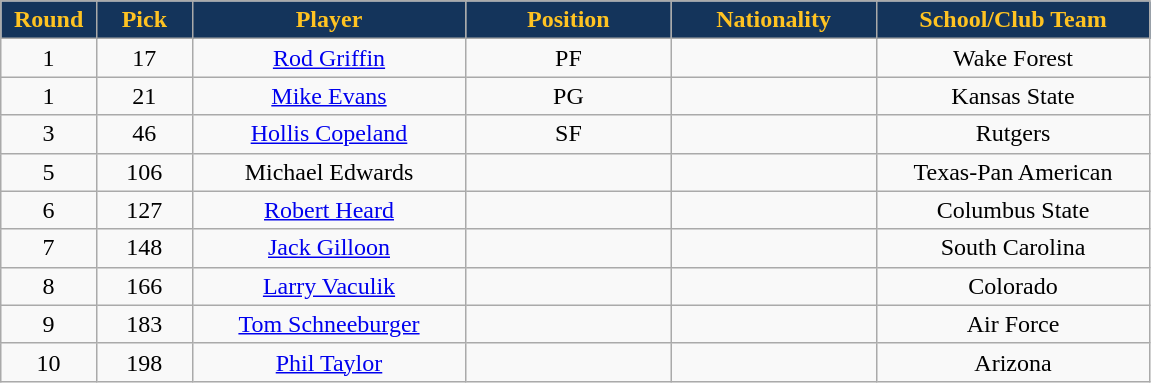<table class="wikitable sortable sortable">
<tr>
<th style="background:#14345B;color:#ffc322;" width="7%">Round</th>
<th style="background:#14345B;color:#ffc322;" width="7%">Pick</th>
<th style="background:#14345B;color:#ffc322;" width="20%">Player</th>
<th style="background:#14345B;color:#ffc322;" width="15%">Position</th>
<th style="background:#14345B;color:#ffc322;" width="15%">Nationality</th>
<th style="background:#14345B;color:#ffc322;" width="20%">School/Club Team</th>
</tr>
<tr style="text-align: center">
<td>1</td>
<td>17</td>
<td><a href='#'>Rod Griffin</a></td>
<td>PF</td>
<td></td>
<td>Wake Forest</td>
</tr>
<tr style="text-align: center">
<td>1</td>
<td>21</td>
<td><a href='#'>Mike Evans</a></td>
<td>PG</td>
<td></td>
<td>Kansas State</td>
</tr>
<tr style="text-align: center">
<td>3</td>
<td>46</td>
<td><a href='#'>Hollis Copeland</a></td>
<td>SF</td>
<td></td>
<td>Rutgers</td>
</tr>
<tr style="text-align: center">
<td>5</td>
<td>106</td>
<td>Michael Edwards</td>
<td></td>
<td></td>
<td>Texas-Pan American</td>
</tr>
<tr style="text-align: center">
<td>6</td>
<td>127</td>
<td><a href='#'>Robert Heard</a></td>
<td></td>
<td></td>
<td>Columbus State</td>
</tr>
<tr style="text-align: center">
<td>7</td>
<td>148</td>
<td><a href='#'>Jack Gilloon</a></td>
<td></td>
<td></td>
<td>South Carolina</td>
</tr>
<tr style="text-align: center">
<td>8</td>
<td>166</td>
<td><a href='#'>Larry Vaculik</a></td>
<td></td>
<td></td>
<td>Colorado</td>
</tr>
<tr style="text-align: center">
<td>9</td>
<td>183</td>
<td><a href='#'>Tom Schneeburger</a></td>
<td></td>
<td></td>
<td>Air Force</td>
</tr>
<tr style="text-align: center">
<td>10</td>
<td>198</td>
<td><a href='#'>Phil Taylor</a></td>
<td></td>
<td></td>
<td>Arizona</td>
</tr>
</table>
